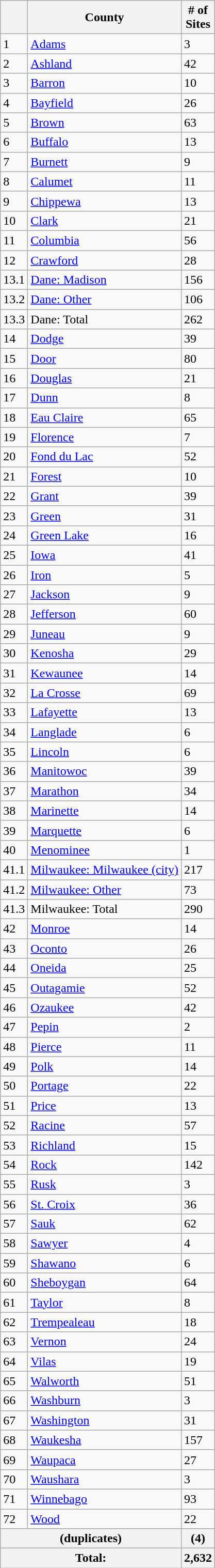<table class="wikitable sortable sticky-header">
<tr>
<th></th>
<th><strong>County</strong></th>
<th><strong># of<br>Sites</strong></th>
</tr>
<tr ->
<td>1</td>
<td><a href='#'>Adams</a></td>
<td>3</td>
</tr>
<tr ->
<td>2</td>
<td><a href='#'>Ashland</a></td>
<td>42</td>
</tr>
<tr ->
<td>3</td>
<td><a href='#'>Barron</a></td>
<td>10</td>
</tr>
<tr ->
<td>4</td>
<td><a href='#'>Bayfield</a></td>
<td>26</td>
</tr>
<tr ->
<td>5</td>
<td><a href='#'>Brown</a></td>
<td>63</td>
</tr>
<tr ->
<td>6</td>
<td><a href='#'>Buffalo</a></td>
<td>13</td>
</tr>
<tr ->
<td>7</td>
<td><a href='#'>Burnett</a></td>
<td>9</td>
</tr>
<tr ->
<td>8</td>
<td><a href='#'>Calumet</a></td>
<td>11</td>
</tr>
<tr ->
<td>9</td>
<td><a href='#'>Chippewa</a></td>
<td>13</td>
</tr>
<tr ->
<td>10</td>
<td><a href='#'>Clark</a></td>
<td>21</td>
</tr>
<tr ->
<td>11</td>
<td><a href='#'>Columbia</a></td>
<td>56</td>
</tr>
<tr ->
<td>12</td>
<td><a href='#'>Crawford</a></td>
<td>28</td>
</tr>
<tr ->
<td>13.1</td>
<td><a href='#'>Dane: Madison</a></td>
<td>156</td>
</tr>
<tr ->
<td>13.2</td>
<td><a href='#'>Dane: Other</a></td>
<td>106</td>
</tr>
<tr ->
<td>13.3</td>
<td>Dane: Total</td>
<td>262</td>
</tr>
<tr ->
<td>14</td>
<td><a href='#'>Dodge</a></td>
<td>39</td>
</tr>
<tr ->
<td>15</td>
<td><a href='#'>Door</a></td>
<td>80</td>
</tr>
<tr ->
<td>16</td>
<td><a href='#'>Douglas</a></td>
<td>21</td>
</tr>
<tr ->
<td>17</td>
<td><a href='#'>Dunn</a></td>
<td>8</td>
</tr>
<tr ->
<td>18</td>
<td><a href='#'>Eau Claire</a></td>
<td>65</td>
</tr>
<tr ->
<td>19</td>
<td><a href='#'>Florence</a></td>
<td>7</td>
</tr>
<tr ->
<td>20</td>
<td><a href='#'>Fond du Lac</a></td>
<td>52</td>
</tr>
<tr ->
<td>21</td>
<td><a href='#'>Forest</a></td>
<td>10</td>
</tr>
<tr ->
<td>22</td>
<td><a href='#'>Grant</a></td>
<td>39</td>
</tr>
<tr ->
<td>23</td>
<td><a href='#'>Green</a></td>
<td>31</td>
</tr>
<tr ->
<td>24</td>
<td><a href='#'>Green Lake</a></td>
<td>16</td>
</tr>
<tr ->
<td>25</td>
<td><a href='#'>Iowa</a></td>
<td>41</td>
</tr>
<tr ->
<td>26</td>
<td><a href='#'>Iron</a></td>
<td>5</td>
</tr>
<tr ->
<td>27</td>
<td><a href='#'>Jackson</a></td>
<td>9</td>
</tr>
<tr ->
<td>28</td>
<td><a href='#'>Jefferson</a></td>
<td>60</td>
</tr>
<tr ->
<td>29</td>
<td><a href='#'>Juneau</a></td>
<td>9</td>
</tr>
<tr ->
<td>30</td>
<td><a href='#'>Kenosha</a></td>
<td>29</td>
</tr>
<tr ->
<td>31</td>
<td><a href='#'>Kewaunee</a></td>
<td>14</td>
</tr>
<tr ->
<td>32</td>
<td><a href='#'>La Crosse</a></td>
<td>69</td>
</tr>
<tr ->
<td>33</td>
<td><a href='#'>Lafayette</a></td>
<td>13</td>
</tr>
<tr ->
<td>34</td>
<td><a href='#'>Langlade</a></td>
<td>6</td>
</tr>
<tr ->
<td>35</td>
<td><a href='#'>Lincoln</a></td>
<td>6</td>
</tr>
<tr ->
<td>36</td>
<td><a href='#'>Manitowoc</a></td>
<td>39</td>
</tr>
<tr ->
<td>37</td>
<td><a href='#'>Marathon</a></td>
<td>34</td>
</tr>
<tr ->
<td>38</td>
<td><a href='#'>Marinette</a></td>
<td>14</td>
</tr>
<tr ->
<td>39</td>
<td><a href='#'>Marquette</a></td>
<td>6</td>
</tr>
<tr ->
<td>40</td>
<td><a href='#'>Menominee</a></td>
<td>1</td>
</tr>
<tr ->
<td>41.1</td>
<td><a href='#'>Milwaukee: Milwaukee (city)</a></td>
<td>217</td>
</tr>
<tr ->
<td>41.2</td>
<td><a href='#'>Milwaukee: Other</a></td>
<td>73</td>
</tr>
<tr ->
<td>41.3</td>
<td>Milwaukee: Total</td>
<td>290</td>
</tr>
<tr ->
<td>42</td>
<td><a href='#'>Monroe</a></td>
<td>14</td>
</tr>
<tr ->
<td>43</td>
<td><a href='#'>Oconto</a></td>
<td>26</td>
</tr>
<tr ->
<td>44</td>
<td><a href='#'>Oneida</a></td>
<td>25</td>
</tr>
<tr ->
<td>45</td>
<td><a href='#'>Outagamie</a></td>
<td>52</td>
</tr>
<tr ->
<td>46</td>
<td><a href='#'>Ozaukee</a></td>
<td>42</td>
</tr>
<tr ->
<td>47</td>
<td><a href='#'>Pepin</a></td>
<td>2</td>
</tr>
<tr ->
<td>48</td>
<td><a href='#'>Pierce</a></td>
<td>11</td>
</tr>
<tr ->
<td>49</td>
<td><a href='#'>Polk</a></td>
<td>14</td>
</tr>
<tr ->
<td>50</td>
<td><a href='#'>Portage</a></td>
<td>22</td>
</tr>
<tr ->
<td>51</td>
<td><a href='#'>Price</a></td>
<td>13</td>
</tr>
<tr ->
<td>52</td>
<td><a href='#'>Racine</a></td>
<td>57</td>
</tr>
<tr ->
<td>53</td>
<td><a href='#'>Richland</a></td>
<td>15</td>
</tr>
<tr ->
<td>54</td>
<td><a href='#'>Rock</a></td>
<td>142</td>
</tr>
<tr ->
<td>55</td>
<td><a href='#'>Rusk</a></td>
<td>3</td>
</tr>
<tr ->
<td>56</td>
<td><a href='#'>St. Croix</a></td>
<td>36</td>
</tr>
<tr ->
<td>57</td>
<td><a href='#'>Sauk</a></td>
<td>62</td>
</tr>
<tr ->
<td>58</td>
<td><a href='#'>Sawyer</a></td>
<td>4</td>
</tr>
<tr ->
<td>59</td>
<td><a href='#'>Shawano</a></td>
<td>6</td>
</tr>
<tr ->
<td>60</td>
<td><a href='#'>Sheboygan</a></td>
<td>64</td>
</tr>
<tr ->
<td>61</td>
<td><a href='#'>Taylor</a></td>
<td>8</td>
</tr>
<tr ->
<td>62</td>
<td><a href='#'>Trempealeau</a></td>
<td>18</td>
</tr>
<tr ->
<td>63</td>
<td><a href='#'>Vernon</a></td>
<td>24</td>
</tr>
<tr ->
<td>64</td>
<td><a href='#'>Vilas</a></td>
<td>19</td>
</tr>
<tr ->
<td>65</td>
<td><a href='#'>Walworth</a></td>
<td>51</td>
</tr>
<tr ->
<td>66</td>
<td><a href='#'>Washburn</a></td>
<td>3</td>
</tr>
<tr ->
<td>67</td>
<td><a href='#'>Washington</a></td>
<td>31</td>
</tr>
<tr ->
<td>68</td>
<td><a href='#'>Waukesha</a></td>
<td>157</td>
</tr>
<tr ->
<td>69</td>
<td><a href='#'>Waupaca</a></td>
<td>27</td>
</tr>
<tr ->
<td>70</td>
<td><a href='#'>Waushara</a></td>
<td>3</td>
</tr>
<tr ->
<td>71</td>
<td><a href='#'>Winnebago</a></td>
<td>93</td>
</tr>
<tr ->
<td>72</td>
<td><a href='#'>Wood</a></td>
<td>22</td>
</tr>
<tr class="sortbottom">
<th colspan="2">(duplicates)</th>
<th>(4)</th>
</tr>
<tr class="sortbottom">
<th colspan="2">Total:</th>
<th>2,632</th>
</tr>
</table>
